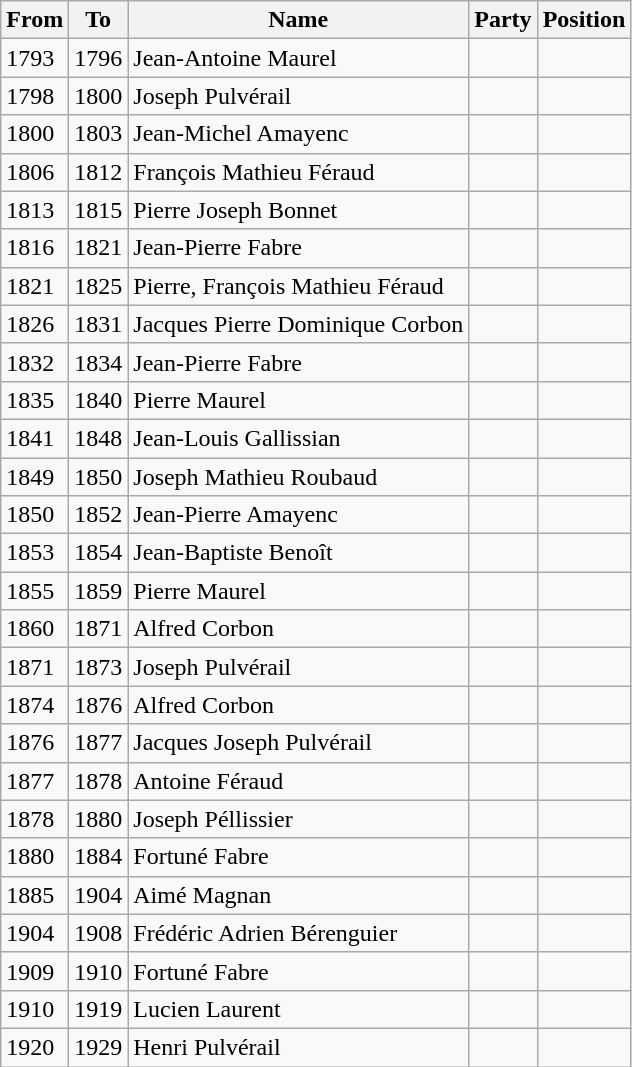<table class="wikitable">
<tr>
<th>From</th>
<th>To</th>
<th>Name</th>
<th>Party</th>
<th>Position</th>
</tr>
<tr>
<td>1793</td>
<td>1796</td>
<td>Jean-Antoine Maurel</td>
<td></td>
<td></td>
</tr>
<tr>
<td>1798</td>
<td>1800</td>
<td>Joseph Pulvérail</td>
<td></td>
<td></td>
</tr>
<tr>
<td>1800</td>
<td>1803</td>
<td>Jean-Michel Amayenc</td>
<td></td>
<td></td>
</tr>
<tr>
<td>1806</td>
<td>1812</td>
<td>François Mathieu Féraud</td>
<td></td>
<td></td>
</tr>
<tr>
<td>1813</td>
<td>1815</td>
<td>Pierre Joseph Bonnet</td>
<td></td>
<td></td>
</tr>
<tr>
<td>1816</td>
<td>1821</td>
<td>Jean-Pierre Fabre</td>
<td></td>
<td></td>
</tr>
<tr>
<td>1821</td>
<td>1825</td>
<td>Pierre, François Mathieu Féraud</td>
<td></td>
<td></td>
</tr>
<tr>
<td>1826</td>
<td>1831</td>
<td>Jacques Pierre Dominique Corbon</td>
<td></td>
<td></td>
</tr>
<tr>
<td>1832</td>
<td>1834</td>
<td>Jean-Pierre Fabre</td>
<td></td>
<td></td>
</tr>
<tr>
<td>1835</td>
<td>1840</td>
<td>Pierre Maurel</td>
<td></td>
<td></td>
</tr>
<tr>
<td>1841</td>
<td>1848</td>
<td>Jean-Louis Gallissian</td>
<td></td>
<td></td>
</tr>
<tr>
<td>1849</td>
<td>1850</td>
<td>Joseph Mathieu Roubaud</td>
<td></td>
<td></td>
</tr>
<tr>
<td>1850</td>
<td>1852</td>
<td>Jean-Pierre Amayenc</td>
<td></td>
<td></td>
</tr>
<tr>
<td>1853</td>
<td>1854</td>
<td>Jean-Baptiste Benoît</td>
<td></td>
<td></td>
</tr>
<tr>
<td>1855</td>
<td>1859</td>
<td>Pierre Maurel</td>
<td></td>
<td></td>
</tr>
<tr>
<td>1860</td>
<td>1871</td>
<td>Alfred Corbon</td>
<td></td>
<td></td>
</tr>
<tr>
<td>1871</td>
<td>1873</td>
<td>Joseph Pulvérail</td>
<td></td>
<td></td>
</tr>
<tr>
<td>1874</td>
<td>1876</td>
<td>Alfred Corbon</td>
<td></td>
<td></td>
</tr>
<tr>
<td>1876</td>
<td>1877</td>
<td>Jacques Joseph Pulvérail</td>
<td></td>
<td></td>
</tr>
<tr>
<td>1877</td>
<td>1878</td>
<td>Antoine Féraud</td>
<td></td>
<td></td>
</tr>
<tr>
<td>1878</td>
<td>1880</td>
<td>Joseph Péllissier</td>
<td></td>
<td></td>
</tr>
<tr>
<td>1880</td>
<td>1884</td>
<td>Fortuné Fabre</td>
<td></td>
<td></td>
</tr>
<tr>
<td>1885</td>
<td>1904</td>
<td>Aimé Magnan</td>
<td></td>
<td></td>
</tr>
<tr>
<td>1904</td>
<td>1908</td>
<td>Frédéric Adrien Bérenguier</td>
<td></td>
<td></td>
</tr>
<tr>
<td>1909</td>
<td>1910</td>
<td>Fortuné Fabre</td>
<td></td>
<td></td>
</tr>
<tr>
<td>1910</td>
<td>1919</td>
<td>Lucien Laurent</td>
<td></td>
<td></td>
</tr>
<tr>
<td>1920</td>
<td>1929</td>
<td>Henri Pulvérail</td>
<td></td>
<td></td>
</tr>
</table>
